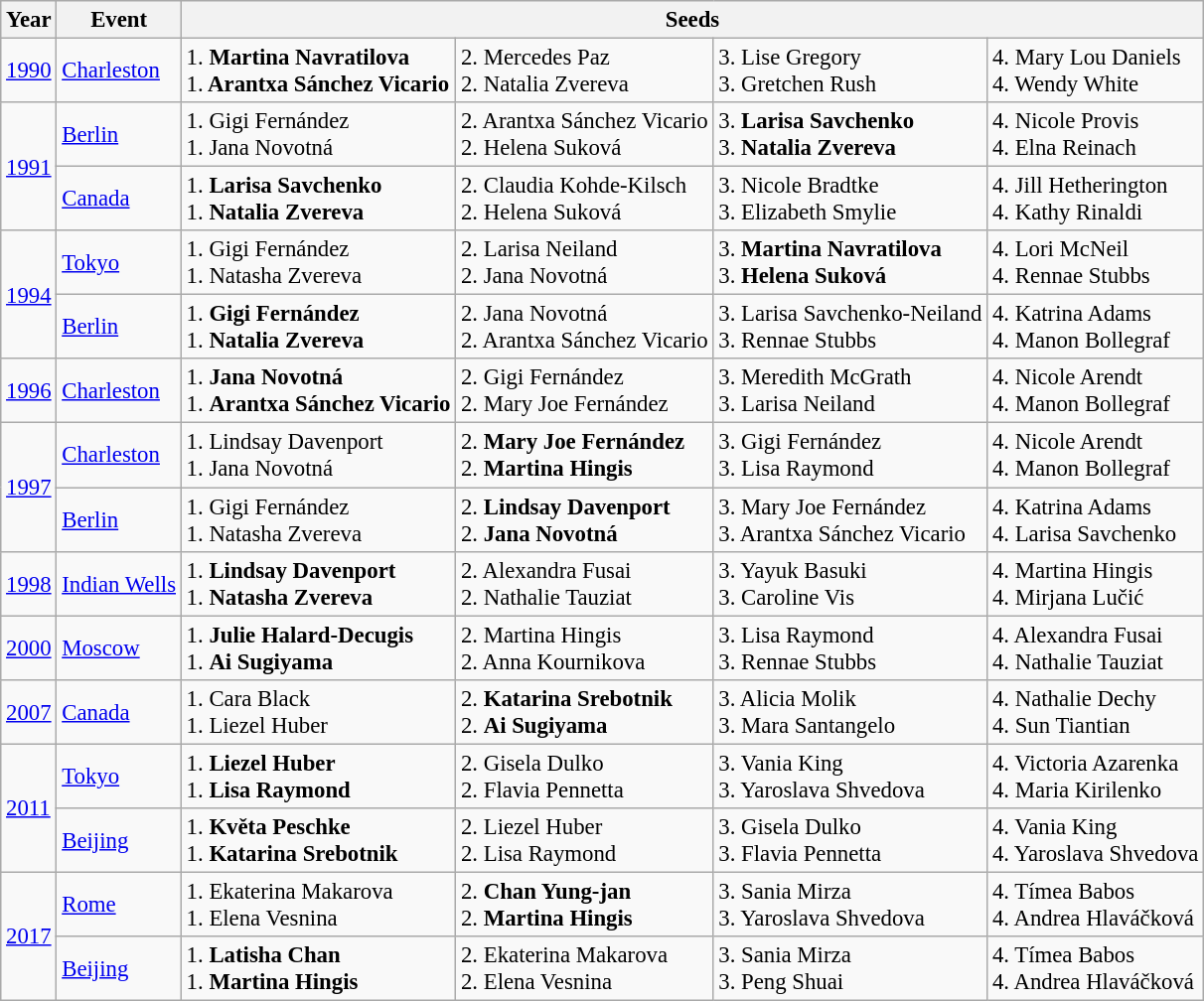<table class="wikitable nowrap" style="font-size:95%">
<tr>
<th scope="col">Year</th>
<th scope="col">Event</th>
<th colspan="4" scope="col">Seeds</th>
</tr>
<tr>
<td><a href='#'>1990</a></td>
<td><a href='#'>Charleston</a></td>
<td>1. <strong> Martina Navratilova<br></strong>1.<strong>  Arantxa Sánchez Vicario</strong></td>
<td>2.  Mercedes Paz<br>2.  Natalia Zvereva</td>
<td>3.  Lise Gregory<br>3.  Gretchen Rush</td>
<td>4.  Mary Lou Daniels<br>4.  Wendy White</td>
</tr>
<tr>
<td rowspan="2"><a href='#'>1991</a></td>
<td><a href='#'>Berlin</a></td>
<td>1.  Gigi Fernández<br>1.  Jana Novotná</td>
<td>2.  Arantxa Sánchez Vicario<br>2.  Helena Suková</td>
<td>3. <strong> Larisa Savchenko<br></strong>3. <strong> Natalia Zvereva</strong></td>
<td>4.  Nicole Provis<br>4.  Elna Reinach</td>
</tr>
<tr>
<td><a href='#'>Canada</a></td>
<td>1. <strong> Larisa Savchenko<br></strong>1. <strong> Natalia Zvereva</strong></td>
<td>2.  Claudia Kohde-Kilsch<br>2.  Helena Suková</td>
<td>3.  Nicole Bradtke<br>3.  Elizabeth Smylie</td>
<td>4.  Jill Hetherington<br>4.  Kathy Rinaldi</td>
</tr>
<tr>
<td rowspan="2"><a href='#'>1994</a></td>
<td><a href='#'>Tokyo</a></td>
<td>1.  Gigi Fernández<br>1.  Natasha Zvereva</td>
<td>2.  Larisa Neiland<br>2.  Jana Novotná</td>
<td>3. <strong> Martina Navratilova<br></strong>3. <strong> Helena Suková</strong></td>
<td>4.  Lori McNeil<br>4.   Rennae Stubbs</td>
</tr>
<tr>
<td><a href='#'>Berlin</a></td>
<td>1. <strong> Gigi Fernández<br></strong>1. <strong> Natalia Zvereva</strong></td>
<td>2.  Jana Novotná<br>2.  Arantxa Sánchez Vicario</td>
<td>3.  Larisa Savchenko-Neiland<br>3.  Rennae Stubbs</td>
<td>4.  Katrina Adams<br>4.  Manon Bollegraf</td>
</tr>
<tr>
<td><a href='#'>1996</a></td>
<td><a href='#'>Charleston</a></td>
<td>1. <strong> Jana Novotná<br></strong>1. <strong> Arantxa Sánchez Vicario</strong></td>
<td>2.  Gigi Fernández<br>2.  Mary Joe Fernández</td>
<td>3.  Meredith McGrath<br>3.  Larisa Neiland</td>
<td>4.  Nicole Arendt<br>4.  Manon Bollegraf</td>
</tr>
<tr>
<td rowspan="2"><a href='#'>1997</a></td>
<td><a href='#'>Charleston</a></td>
<td>1.  Lindsay Davenport<br>1.  Jana Novotná</td>
<td>2. <strong> Mary Joe Fernández<br></strong>2. <strong> Martina Hingis</strong></td>
<td>3.  Gigi Fernández<br>3.  Lisa Raymond</td>
<td>4.  Nicole Arendt<br>4.  Manon Bollegraf</td>
</tr>
<tr>
<td><a href='#'>Berlin</a></td>
<td>1.  Gigi Fernández<br>1.  Natasha Zvereva</td>
<td>2. <strong> Lindsay Davenport<br></strong>2. <strong> Jana Novotná</strong></td>
<td>3.  Mary Joe Fernández<br>3.  Arantxa Sánchez Vicario</td>
<td>4.  Katrina Adams<br>4.  Larisa Savchenko</td>
</tr>
<tr>
<td><a href='#'>1998</a></td>
<td><a href='#'>Indian Wells</a></td>
<td>1. <strong> Lindsay Davenport<br></strong>1. <strong> Natasha Zvereva</strong></td>
<td>2.  Alexandra Fusai<br>2.  Nathalie Tauziat</td>
<td>3.  Yayuk Basuki<br>3.  Caroline Vis</td>
<td>4.  Martina Hingis<br>4.  Mirjana Lučić</td>
</tr>
<tr>
<td><a href='#'>2000</a></td>
<td><a href='#'>Moscow</a></td>
<td>1. <strong> Julie Halard-Decugis<br></strong>1. <strong> Ai Sugiyama</strong></td>
<td>2.  Martina Hingis<br>2.  Anna Kournikova</td>
<td>3.  Lisa Raymond<br>3.  Rennae Stubbs</td>
<td>4.  Alexandra Fusai<br>4.  Nathalie Tauziat</td>
</tr>
<tr>
<td><a href='#'>2007</a></td>
<td><a href='#'>Canada</a></td>
<td>1.  Cara Black<br>1.  Liezel Huber</td>
<td>2. <strong> Katarina Srebotnik<br></strong>2. <strong> Ai Sugiyama</strong></td>
<td>3.  Alicia Molik<br>3.  Mara Santangelo</td>
<td>4.  Nathalie Dechy<br>4.  Sun Tiantian</td>
</tr>
<tr>
<td rowspan="2"><a href='#'>2011</a></td>
<td><a href='#'>Tokyo</a></td>
<td>1. <strong> Liezel Huber<br></strong>1. <strong> Lisa Raymond</strong></td>
<td>2.  Gisela Dulko<br>2.  Flavia Pennetta</td>
<td>3.  Vania King<br>3.  Yaroslava Shvedova</td>
<td>4.  Victoria Azarenka<br>4.  Maria Kirilenko</td>
</tr>
<tr>
<td><a href='#'>Beijing</a></td>
<td>1. <strong> Květa Peschke<br></strong>1. <strong> Katarina Srebotnik</strong></td>
<td>2.  Liezel Huber<br>2.  Lisa Raymond</td>
<td>3.  Gisela Dulko<br>3.  Flavia Pennetta</td>
<td>4.  Vania King<br>4.  Yaroslava Shvedova</td>
</tr>
<tr>
<td rowspan="2"><a href='#'>2017</a></td>
<td><a href='#'>Rome</a></td>
<td>1.  Ekaterina Makarova<br>1.  Elena Vesnina</td>
<td>2. <strong> Chan Yung-jan<br></strong>2. <strong> Martina Hingis</strong></td>
<td>3.  Sania Mirza<br>3.  Yaroslava Shvedova</td>
<td>4.  Tímea Babos<br>4.  Andrea Hlaváčková</td>
</tr>
<tr>
<td><a href='#'>Beijing</a></td>
<td>1. <strong> Latisha Chan<br></strong>1. <strong> Martina Hingis</strong></td>
<td>2.  Ekaterina Makarova<br>2.  Elena Vesnina</td>
<td>3.  Sania Mirza<br>3.  Peng Shuai</td>
<td>4.  Tímea Babos<br>4.  Andrea Hlaváčková</td>
</tr>
</table>
